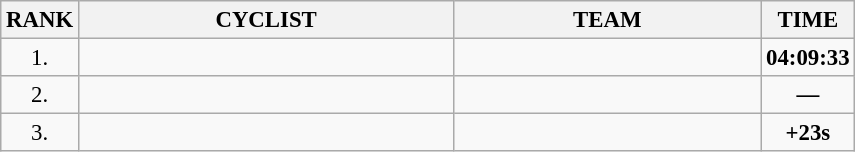<table class="wikitable" style="font-size:95%;">
<tr>
<th>RANK</th>
<th align="left" style="width: 16em">CYCLIST</th>
<th align="left" style="width: 13em">TEAM</th>
<th>TIME</th>
</tr>
<tr>
<td align="center">1.</td>
<td></td>
<td></td>
<td align="center"><strong>04:09:33</strong></td>
</tr>
<tr>
<td align="center">2.</td>
<td></td>
<td></td>
<td align="center"><strong>—</strong></td>
</tr>
<tr>
<td align="center">3.</td>
<td></td>
<td></td>
<td align="center"><strong>+23s</strong></td>
</tr>
</table>
